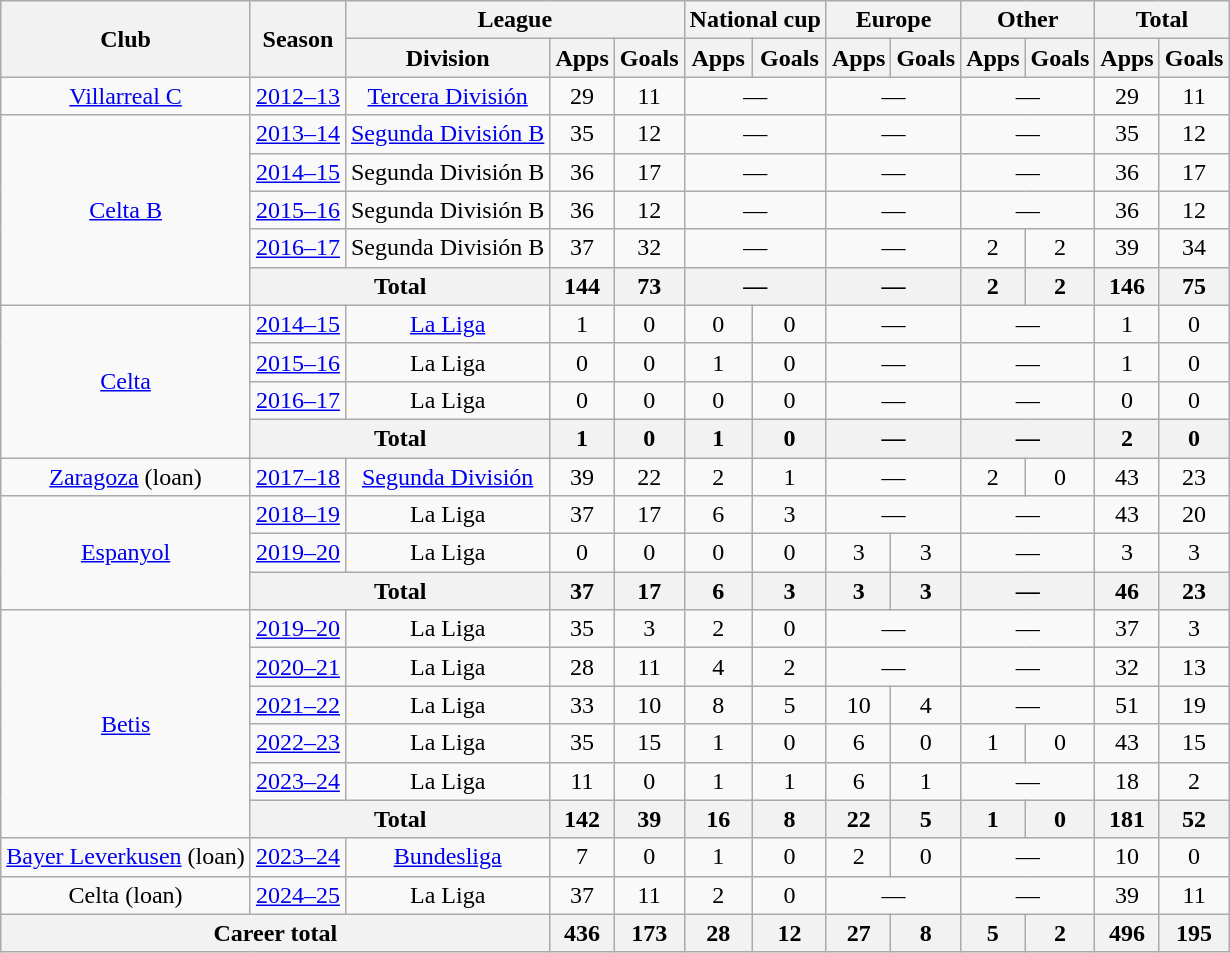<table class="wikitable" style="text-align: center">
<tr>
<th rowspan="2">Club</th>
<th rowspan="2">Season</th>
<th colspan="3">League</th>
<th colspan="2">National cup</th>
<th colspan="2">Europe</th>
<th colspan="2">Other</th>
<th colspan="2">Total</th>
</tr>
<tr>
<th>Division</th>
<th>Apps</th>
<th>Goals</th>
<th>Apps</th>
<th>Goals</th>
<th>Apps</th>
<th>Goals</th>
<th>Apps</th>
<th>Goals</th>
<th>Apps</th>
<th>Goals</th>
</tr>
<tr>
<td><a href='#'>Villarreal C</a></td>
<td><a href='#'>2012–13</a></td>
<td><a href='#'>Tercera División</a></td>
<td>29</td>
<td>11</td>
<td colspan="2">—</td>
<td colspan="2">—</td>
<td colspan="2">—</td>
<td>29</td>
<td>11</td>
</tr>
<tr>
<td rowspan="5"><a href='#'>Celta B</a></td>
<td><a href='#'>2013–14</a></td>
<td><a href='#'>Segunda División B</a></td>
<td>35</td>
<td>12</td>
<td colspan="2">—</td>
<td colspan="2">—</td>
<td colspan="2">—</td>
<td>35</td>
<td>12</td>
</tr>
<tr>
<td><a href='#'>2014–15</a></td>
<td>Segunda División B</td>
<td>36</td>
<td>17</td>
<td colspan="2">—</td>
<td colspan="2">—</td>
<td colspan="2">—</td>
<td>36</td>
<td>17</td>
</tr>
<tr>
<td><a href='#'>2015–16</a></td>
<td>Segunda División B</td>
<td>36</td>
<td>12</td>
<td colspan="2">—</td>
<td colspan="2">—</td>
<td colspan="2">—</td>
<td>36</td>
<td>12</td>
</tr>
<tr>
<td><a href='#'>2016–17</a></td>
<td>Segunda División B</td>
<td>37</td>
<td>32</td>
<td colspan="2">—</td>
<td colspan="2">—</td>
<td>2</td>
<td>2</td>
<td>39</td>
<td>34</td>
</tr>
<tr>
<th colspan="2">Total</th>
<th>144</th>
<th>73</th>
<th colspan="2">—</th>
<th colspan="2">—</th>
<th>2</th>
<th>2</th>
<th>146</th>
<th>75</th>
</tr>
<tr>
<td rowspan="4"><a href='#'>Celta</a></td>
<td><a href='#'>2014–15</a></td>
<td><a href='#'>La Liga</a></td>
<td>1</td>
<td>0</td>
<td>0</td>
<td>0</td>
<td colspan="2">—</td>
<td colspan="2">—</td>
<td>1</td>
<td>0</td>
</tr>
<tr>
<td><a href='#'>2015–16</a></td>
<td>La Liga</td>
<td>0</td>
<td>0</td>
<td>1</td>
<td>0</td>
<td colspan="2">—</td>
<td colspan="2">—</td>
<td>1</td>
<td>0</td>
</tr>
<tr>
<td><a href='#'>2016–17</a></td>
<td>La Liga</td>
<td>0</td>
<td>0</td>
<td>0</td>
<td>0</td>
<td colspan="2">—</td>
<td colspan="2">—</td>
<td>0</td>
<td>0</td>
</tr>
<tr>
<th colspan="2">Total</th>
<th>1</th>
<th>0</th>
<th>1</th>
<th>0</th>
<th colspan="2">—</th>
<th colspan="2">—</th>
<th>2</th>
<th>0</th>
</tr>
<tr>
<td><a href='#'>Zaragoza</a> (loan)</td>
<td><a href='#'>2017–18</a></td>
<td><a href='#'>Segunda División</a></td>
<td>39</td>
<td>22</td>
<td>2</td>
<td>1</td>
<td colspan="2">—</td>
<td>2</td>
<td>0</td>
<td>43</td>
<td>23</td>
</tr>
<tr>
<td rowspan="3"><a href='#'>Espanyol</a></td>
<td><a href='#'>2018–19</a></td>
<td>La Liga</td>
<td>37</td>
<td>17</td>
<td>6</td>
<td>3</td>
<td colspan="2">—</td>
<td colspan="2">—</td>
<td>43</td>
<td>20</td>
</tr>
<tr>
<td><a href='#'>2019–20</a></td>
<td>La Liga</td>
<td>0</td>
<td>0</td>
<td>0</td>
<td>0</td>
<td>3</td>
<td>3</td>
<td colspan="2">—</td>
<td>3</td>
<td>3</td>
</tr>
<tr>
<th colspan="2">Total</th>
<th>37</th>
<th>17</th>
<th>6</th>
<th>3</th>
<th>3</th>
<th>3</th>
<th colspan="2">—</th>
<th>46</th>
<th>23</th>
</tr>
<tr>
<td rowspan="6"><a href='#'>Betis</a></td>
<td><a href='#'>2019–20</a></td>
<td>La Liga</td>
<td>35</td>
<td>3</td>
<td>2</td>
<td>0</td>
<td colspan="2">—</td>
<td colspan="2">—</td>
<td>37</td>
<td>3</td>
</tr>
<tr>
<td><a href='#'>2020–21</a></td>
<td>La Liga</td>
<td>28</td>
<td>11</td>
<td>4</td>
<td>2</td>
<td colspan="2">—</td>
<td colspan="2">—</td>
<td>32</td>
<td>13</td>
</tr>
<tr>
<td><a href='#'>2021–22</a></td>
<td>La Liga</td>
<td>33</td>
<td>10</td>
<td>8</td>
<td>5</td>
<td>10</td>
<td>4</td>
<td colspan="2">—</td>
<td>51</td>
<td>19</td>
</tr>
<tr>
<td><a href='#'>2022–23</a></td>
<td>La Liga</td>
<td>35</td>
<td>15</td>
<td>1</td>
<td>0</td>
<td>6</td>
<td>0</td>
<td>1</td>
<td>0</td>
<td>43</td>
<td>15</td>
</tr>
<tr>
<td><a href='#'>2023–24</a></td>
<td>La Liga</td>
<td>11</td>
<td>0</td>
<td>1</td>
<td>1</td>
<td>6</td>
<td>1</td>
<td colspan="2">—</td>
<td>18</td>
<td>2</td>
</tr>
<tr>
<th colspan="2">Total</th>
<th>142</th>
<th>39</th>
<th>16</th>
<th>8</th>
<th>22</th>
<th>5</th>
<th>1</th>
<th>0</th>
<th>181</th>
<th>52</th>
</tr>
<tr>
<td><a href='#'>Bayer Leverkusen</a> (loan)</td>
<td><a href='#'>2023–24</a></td>
<td><a href='#'>Bundesliga</a></td>
<td>7</td>
<td>0</td>
<td>1</td>
<td>0</td>
<td>2</td>
<td>0</td>
<td colspan="2">—</td>
<td>10</td>
<td>0</td>
</tr>
<tr>
<td>Celta (loan)</td>
<td><a href='#'>2024–25</a></td>
<td>La Liga</td>
<td>37</td>
<td>11</td>
<td>2</td>
<td>0</td>
<td colspan="2">—</td>
<td colspan="2">—</td>
<td>39</td>
<td>11</td>
</tr>
<tr>
<th colspan="3">Career total</th>
<th>436</th>
<th>173</th>
<th>28</th>
<th>12</th>
<th>27</th>
<th>8</th>
<th>5</th>
<th>2</th>
<th>496</th>
<th>195</th>
</tr>
</table>
